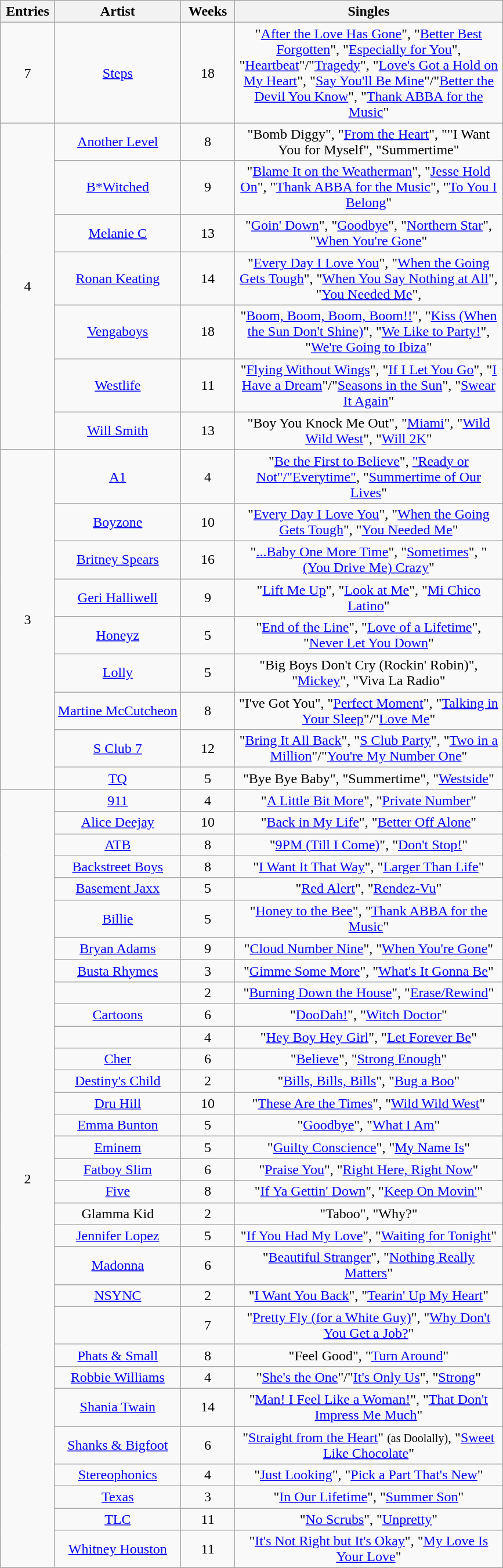<table class="wikitable sortable" style="text-align: center;">
<tr>
<th scope="col" style="width:55px;" data-sort-type="number">Entries</th>
<th scope="col" style="text-align:center;">Artist</th>
<th scope="col" style="width:55px;" data-sort-type="number">Weeks</th>
<th scope="col" style="width:300px;">Singles</th>
</tr>
<tr>
<td rowspan="1" style="text-align:center">7</td>
<td><a href='#'>Steps</a>    </td>
<td>18</td>
<td>"<a href='#'>After the Love Has Gone</a>", "<a href='#'>Better Best Forgotten</a>", "<a href='#'>Especially for You</a>", "<a href='#'>Heartbeat</a>"/"<a href='#'>Tragedy</a>", "<a href='#'>Love's Got a Hold on My Heart</a>", "<a href='#'>Say You'll Be Mine</a>"/"<a href='#'>Better the Devil You Know</a>", "<a href='#'>Thank ABBA for the Music</a>"</td>
</tr>
<tr>
<td rowspan="7" style="text-align:center">4</td>
<td><a href='#'>Another Level</a></td>
<td>8</td>
<td>"Bomb Diggy", "<a href='#'>From the Heart</a>", ""I Want You for Myself", "Summertime"</td>
</tr>
<tr>
<td><a href='#'>B*Witched</a>  </td>
<td>9</td>
<td>"<a href='#'>Blame It on the Weatherman</a>", "<a href='#'>Jesse Hold On</a>", "<a href='#'>Thank ABBA for the Music</a>", "<a href='#'>To You I Belong</a>"</td>
</tr>
<tr>
<td><a href='#'>Melanie C</a>   </td>
<td>13</td>
<td>"<a href='#'>Goin' Down</a>", "<a href='#'>Goodbye</a>", "<a href='#'>Northern Star</a>", "<a href='#'>When You're Gone</a>"</td>
</tr>
<tr>
<td><a href='#'>Ronan Keating</a> </td>
<td>14</td>
<td>"<a href='#'>Every Day I Love You</a>", "<a href='#'>When the Going Gets Tough</a>", "<a href='#'>When You Say Nothing at All</a>", "<a href='#'>You Needed Me</a>",</td>
</tr>
<tr>
<td><a href='#'>Vengaboys</a></td>
<td>18</td>
<td>"<a href='#'>Boom, Boom, Boom, Boom!!</a>", "<a href='#'>Kiss (When the Sun Don't Shine)</a>", "<a href='#'>We Like to Party!</a>", "<a href='#'>We're Going to Ibiza</a>"</td>
</tr>
<tr>
<td><a href='#'>Westlife</a></td>
<td>11</td>
<td>"<a href='#'>Flying Without Wings</a>", "<a href='#'>If I Let You Go</a>", "<a href='#'>I Have a Dream</a>"/"<a href='#'>Seasons in the Sun</a>", "<a href='#'>Swear It Again</a>"</td>
</tr>
<tr>
<td><a href='#'>Will Smith</a> </td>
<td>13</td>
<td>"Boy You Knock Me Out", "<a href='#'>Miami</a>", "<a href='#'>Wild Wild West</a>", "<a href='#'>Will 2K</a>"</td>
</tr>
<tr>
<td rowspan="9" style="text-align:center">3</td>
<td><a href='#'>A1</a></td>
<td>4</td>
<td>"<a href='#'>Be the First to Believe</a>", <a href='#'>"Ready or Not"/"Everytime"</a>, "<a href='#'>Summertime of Our Lives</a>"</td>
</tr>
<tr>
<td><a href='#'>Boyzone</a></td>
<td>10</td>
<td>"<a href='#'>Every Day I Love You</a>", "<a href='#'>When the Going Gets Tough</a>", "<a href='#'>You Needed Me</a>"</td>
</tr>
<tr>
<td><a href='#'>Britney Spears</a></td>
<td>16</td>
<td>"<a href='#'>...Baby One More Time</a>", "<a href='#'>Sometimes</a>", "<a href='#'>(You Drive Me) Crazy</a>"</td>
</tr>
<tr>
<td><a href='#'>Geri Halliwell</a> </td>
<td>9</td>
<td>"<a href='#'>Lift Me Up</a>", "<a href='#'>Look at Me</a>", "<a href='#'>Mi Chico Latino</a>"</td>
</tr>
<tr>
<td><a href='#'>Honeyz</a></td>
<td>5</td>
<td>"<a href='#'>End of the Line</a>", "<a href='#'>Love of a Lifetime</a>", "<a href='#'>Never Let You Down</a>"</td>
</tr>
<tr>
<td><a href='#'>Lolly</a></td>
<td>5</td>
<td>"Big Boys Don't Cry (Rockin' Robin)", "<a href='#'>Mickey</a>", "Viva La Radio"</td>
</tr>
<tr>
<td><a href='#'>Martine McCutcheon</a></td>
<td>8</td>
<td>"I've Got You", "<a href='#'>Perfect Moment</a>", "<a href='#'>Talking in Your Sleep</a>"/"<a href='#'>Love Me</a>"</td>
</tr>
<tr>
<td><a href='#'>S Club 7</a> </td>
<td>12</td>
<td>"<a href='#'>Bring It All Back</a>", "<a href='#'>S Club Party</a>", "<a href='#'>Two in a Million</a>"/"<a href='#'>You're My Number One</a>"</td>
</tr>
<tr>
<td><a href='#'>TQ</a> </td>
<td>5</td>
<td>"Bye Bye Baby", "Summertime", "<a href='#'>Westside</a>"</td>
</tr>
<tr>
<td rowspan="31" style="text-align:center">2</td>
<td><a href='#'>911</a></td>
<td>4</td>
<td>"<a href='#'>A Little Bit More</a>", "<a href='#'>Private Number</a>"</td>
</tr>
<tr>
<td><a href='#'>Alice Deejay</a></td>
<td>10</td>
<td>"<a href='#'>Back in My Life</a>", "<a href='#'>Better Off Alone</a>"</td>
</tr>
<tr>
<td><a href='#'>ATB</a></td>
<td>8</td>
<td>"<a href='#'>9PM (Till I Come)</a>", "<a href='#'>Don't Stop!</a>"</td>
</tr>
<tr>
<td><a href='#'>Backstreet Boys</a></td>
<td>8</td>
<td>"<a href='#'>I Want It That Way</a>", "<a href='#'>Larger Than Life</a>"</td>
</tr>
<tr>
<td><a href='#'>Basement Jaxx</a></td>
<td>5</td>
<td>"<a href='#'>Red Alert</a>", "<a href='#'>Rendez-Vu</a>"</td>
</tr>
<tr>
<td><a href='#'>Billie</a> </td>
<td>5</td>
<td>"<a href='#'>Honey to the Bee</a>", "<a href='#'>Thank ABBA for the Music</a>"</td>
</tr>
<tr>
<td><a href='#'>Bryan Adams</a> </td>
<td>9</td>
<td>"<a href='#'>Cloud Number Nine</a>", "<a href='#'>When You're Gone</a>"</td>
</tr>
<tr>
<td><a href='#'>Busta Rhymes</a></td>
<td>3</td>
<td>"<a href='#'>Gimme Some More</a>", "<a href='#'>What's It Gonna Be</a>"</td>
</tr>
<tr>
<td></td>
<td>2</td>
<td>"<a href='#'>Burning Down the House</a>", "<a href='#'>Erase/Rewind</a>"</td>
</tr>
<tr>
<td><a href='#'>Cartoons</a></td>
<td>6</td>
<td>"<a href='#'>DooDah!</a>", "<a href='#'>Witch Doctor</a>"</td>
</tr>
<tr>
<td></td>
<td>4</td>
<td>"<a href='#'>Hey Boy Hey Girl</a>", "<a href='#'>Let Forever Be</a>"</td>
</tr>
<tr>
<td><a href='#'>Cher</a> </td>
<td>6</td>
<td>"<a href='#'>Believe</a>", "<a href='#'>Strong Enough</a>"</td>
</tr>
<tr>
<td><a href='#'>Destiny's Child</a></td>
<td>2</td>
<td>"<a href='#'>Bills, Bills, Bills</a>", "<a href='#'>Bug a Boo</a>"</td>
</tr>
<tr>
<td><a href='#'>Dru Hill</a> </td>
<td>10</td>
<td>"<a href='#'>These Are the Times</a>", "<a href='#'>Wild Wild West</a>"</td>
</tr>
<tr>
<td><a href='#'>Emma Bunton</a>  </td>
<td>5</td>
<td>"<a href='#'>Goodbye</a>", "<a href='#'>What I Am</a>"</td>
</tr>
<tr>
<td><a href='#'>Eminem</a></td>
<td>5</td>
<td>"<a href='#'>Guilty Conscience</a>", "<a href='#'>My Name Is</a>"</td>
</tr>
<tr>
<td><a href='#'>Fatboy Slim</a></td>
<td>6</td>
<td>"<a href='#'>Praise You</a>", "<a href='#'>Right Here, Right Now</a>"</td>
</tr>
<tr>
<td><a href='#'>Five</a></td>
<td>8</td>
<td>"<a href='#'>If Ya Gettin' Down</a>", "<a href='#'>Keep On Movin'</a>"</td>
</tr>
<tr>
<td>Glamma Kid</td>
<td>2</td>
<td>"Taboo", "Why?"</td>
</tr>
<tr>
<td><a href='#'>Jennifer Lopez</a></td>
<td>5</td>
<td>"<a href='#'>If You Had My Love</a>", "<a href='#'>Waiting for Tonight</a>"</td>
</tr>
<tr>
<td><a href='#'>Madonna</a></td>
<td>6</td>
<td>"<a href='#'>Beautiful Stranger</a>", "<a href='#'>Nothing Really Matters</a>"</td>
</tr>
<tr>
<td><a href='#'>NSYNC</a></td>
<td>2</td>
<td>"<a href='#'>I Want You Back</a>", "<a href='#'>Tearin' Up My Heart</a>"</td>
</tr>
<tr>
<td></td>
<td>7</td>
<td>"<a href='#'>Pretty Fly (for a White Guy)</a>", "<a href='#'>Why Don't You Get a Job?</a>"</td>
</tr>
<tr>
<td><a href='#'>Phats & Small</a></td>
<td>8</td>
<td>"Feel Good", "<a href='#'>Turn Around</a>"</td>
</tr>
<tr>
<td><a href='#'>Robbie Williams</a></td>
<td>4</td>
<td>"<a href='#'>She's the One</a>"/"<a href='#'>It's Only Us</a>", "<a href='#'>Strong</a>"</td>
</tr>
<tr>
<td><a href='#'>Shania Twain</a></td>
<td>14</td>
<td>"<a href='#'>Man! I Feel Like a Woman!</a>", "<a href='#'>That Don't Impress Me Much</a>"</td>
</tr>
<tr>
<td><a href='#'>Shanks & Bigfoot</a></td>
<td>6</td>
<td>"<a href='#'>Straight from the Heart</a>" <small>(as Doolally)</small>, "<a href='#'>Sweet Like Chocolate</a>"</td>
</tr>
<tr>
<td><a href='#'>Stereophonics</a></td>
<td>4</td>
<td>"<a href='#'>Just Looking</a>", "<a href='#'>Pick a Part That's New</a>"</td>
</tr>
<tr>
<td><a href='#'>Texas</a></td>
<td>3</td>
<td>"<a href='#'>In Our Lifetime</a>", "<a href='#'>Summer Son</a>"</td>
</tr>
<tr>
<td><a href='#'>TLC</a></td>
<td>11</td>
<td>"<a href='#'>No Scrubs</a>", "<a href='#'>Unpretty</a>"</td>
</tr>
<tr>
<td><a href='#'>Whitney Houston</a></td>
<td>11</td>
<td>"<a href='#'>It's Not Right but It's Okay</a>", "<a href='#'>My Love Is Your Love</a>"</td>
</tr>
</table>
